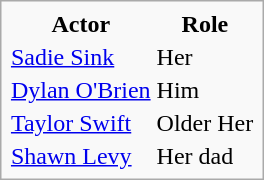<table class="infobox">
<tr>
<th>Actor</th>
<th>Role</th>
</tr>
<tr>
<td><a href='#'>Sadie Sink</a></td>
<td>Her</td>
</tr>
<tr>
<td><a href='#'>Dylan O'Brien</a></td>
<td>Him</td>
</tr>
<tr>
<td><a href='#'>Taylor Swift</a></td>
<td>Older Her</td>
</tr>
<tr>
<td><a href='#'>Shawn Levy</a></td>
<td>Her dad</td>
</tr>
</table>
